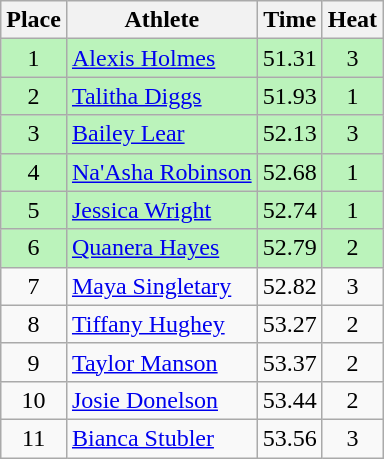<table class="wikitable">
<tr>
<th>Place</th>
<th>Athlete</th>
<th>Time</th>
<th>Heat</th>
</tr>
<tr bgcolor=#bbf3bb>
<td align=center>1</td>
<td><a href='#'>Alexis Holmes</a></td>
<td>51.31</td>
<td align=center>3</td>
</tr>
<tr bgcolor=#bbf3bb>
<td align=center>2</td>
<td><a href='#'>Talitha Diggs</a></td>
<td>51.93</td>
<td align=center>1</td>
</tr>
<tr bgcolor=#bbf3bb>
<td align=center>3</td>
<td><a href='#'>Bailey Lear</a></td>
<td>52.13</td>
<td align=center>3</td>
</tr>
<tr bgcolor=#bbf3bb>
<td align=center>4</td>
<td><a href='#'>Na'Asha Robinson</a></td>
<td>52.68</td>
<td align=center>1</td>
</tr>
<tr bgcolor=#bbf3bb>
<td align=center>5</td>
<td><a href='#'>Jessica Wright</a></td>
<td>52.74</td>
<td align=center>1</td>
</tr>
<tr bgcolor=#bbf3bb>
<td align=center>6</td>
<td><a href='#'>Quanera Hayes</a></td>
<td>52.79</td>
<td align=center>2</td>
</tr>
<tr>
<td align=center>7</td>
<td><a href='#'>Maya Singletary</a></td>
<td>52.82</td>
<td align=center>3</td>
</tr>
<tr>
<td align=center>8</td>
<td><a href='#'>Tiffany Hughey</a></td>
<td>53.27</td>
<td align=center>2</td>
</tr>
<tr>
<td align=center>9</td>
<td><a href='#'>Taylor Manson</a></td>
<td>53.37</td>
<td align=center>2</td>
</tr>
<tr>
<td align=center>10</td>
<td><a href='#'>Josie Donelson</a></td>
<td>53.44</td>
<td align=center>2</td>
</tr>
<tr>
<td align=center>11</td>
<td><a href='#'>Bianca Stubler</a></td>
<td>53.56</td>
<td align=center>3</td>
</tr>
</table>
